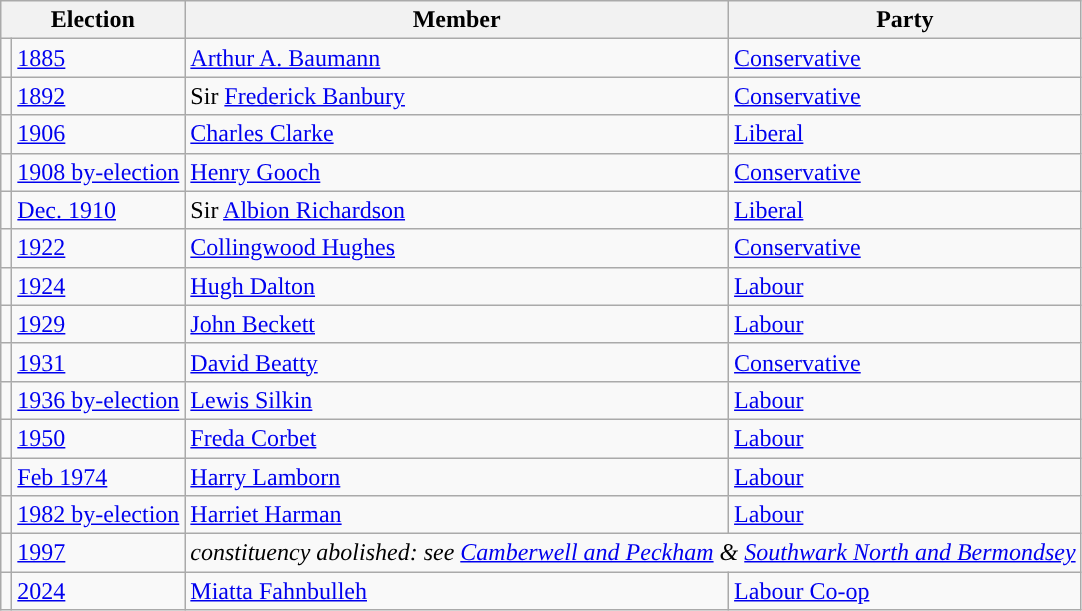<table class="wikitable">
<tr>
<th colspan="2">Election</th>
<th>Member</th>
<th>Party</th>
</tr>
<tr>
<td style="color:inherit;background-color: "></td>
<td><a href='#'>1885</a></td>
<td><a href='#'>Arthur A. Baumann</a></td>
<td><a href='#'>Conservative</a></td>
</tr>
<tr>
<td style="color:inherit;background-color: "></td>
<td><a href='#'>1892</a></td>
<td>Sir <a href='#'>Frederick Banbury</a></td>
<td><a href='#'>Conservative</a></td>
</tr>
<tr>
<td style="color:inherit;background-color: "></td>
<td><a href='#'>1906</a></td>
<td><a href='#'>Charles Clarke</a></td>
<td><a href='#'>Liberal</a></td>
</tr>
<tr>
<td style="color:inherit;background-color: "></td>
<td><a href='#'>1908 by-election</a></td>
<td><a href='#'>Henry Gooch</a></td>
<td><a href='#'>Conservative</a></td>
</tr>
<tr>
<td style="color:inherit;background-color: "></td>
<td><a href='#'>Dec. 1910</a></td>
<td>Sir <a href='#'>Albion Richardson</a></td>
<td><a href='#'>Liberal</a></td>
</tr>
<tr>
<td style="color:inherit;background-color: "></td>
<td><a href='#'>1922</a></td>
<td><a href='#'>Collingwood Hughes</a></td>
<td><a href='#'>Conservative</a></td>
</tr>
<tr>
<td style="color:inherit;background-color: "></td>
<td><a href='#'>1924</a></td>
<td><a href='#'>Hugh Dalton</a></td>
<td><a href='#'>Labour</a></td>
</tr>
<tr>
<td style="color:inherit;background-color: "></td>
<td><a href='#'>1929</a></td>
<td><a href='#'>John Beckett</a></td>
<td><a href='#'>Labour</a></td>
</tr>
<tr>
<td style="color:inherit;background-color: "></td>
<td><a href='#'>1931</a></td>
<td><a href='#'>David Beatty</a></td>
<td><a href='#'>Conservative</a></td>
</tr>
<tr>
<td style="color:inherit;background-color: "></td>
<td><a href='#'>1936 by-election</a></td>
<td><a href='#'>Lewis Silkin</a></td>
<td><a href='#'>Labour</a></td>
</tr>
<tr>
<td style="color:inherit;background-color: "></td>
<td><a href='#'>1950</a></td>
<td><a href='#'>Freda Corbet</a></td>
<td><a href='#'>Labour</a></td>
</tr>
<tr>
<td style="color:inherit;background-color: "></td>
<td><a href='#'>Feb 1974</a></td>
<td><a href='#'>Harry Lamborn</a></td>
<td><a href='#'>Labour</a></td>
</tr>
<tr>
<td style="color:inherit;background-color: "></td>
<td><a href='#'>1982 by-election</a></td>
<td><a href='#'>Harriet Harman</a></td>
<td><a href='#'>Labour</a></td>
</tr>
<tr>
<td></td>
<td><a href='#'>1997</a></td>
<td colspan="2"><em>constituency abolished: see <a href='#'>Camberwell and Peckham</a> & <a href='#'>Southwark North and Bermondsey</a></em></td>
</tr>
<tr>
<td style="color:inherit;background-color: "></td>
<td><a href='#'>2024</a></td>
<td><a href='#'>Miatta Fahnbulleh</a></td>
<td><a href='#'>Labour Co-op</a></td>
</tr>
</table>
